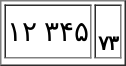<table style="margin:1em auto;" border="1">
<tr size="40">
<td style="text-align:center; background:white; font-size:14pt; color:black;">۱۲  ۳۴۵</td>
<td style="text-align:center; background:white; font-size:10pt; color:black;"><small></small><br><strong>۷۳</strong></td>
</tr>
<tr>
</tr>
</table>
